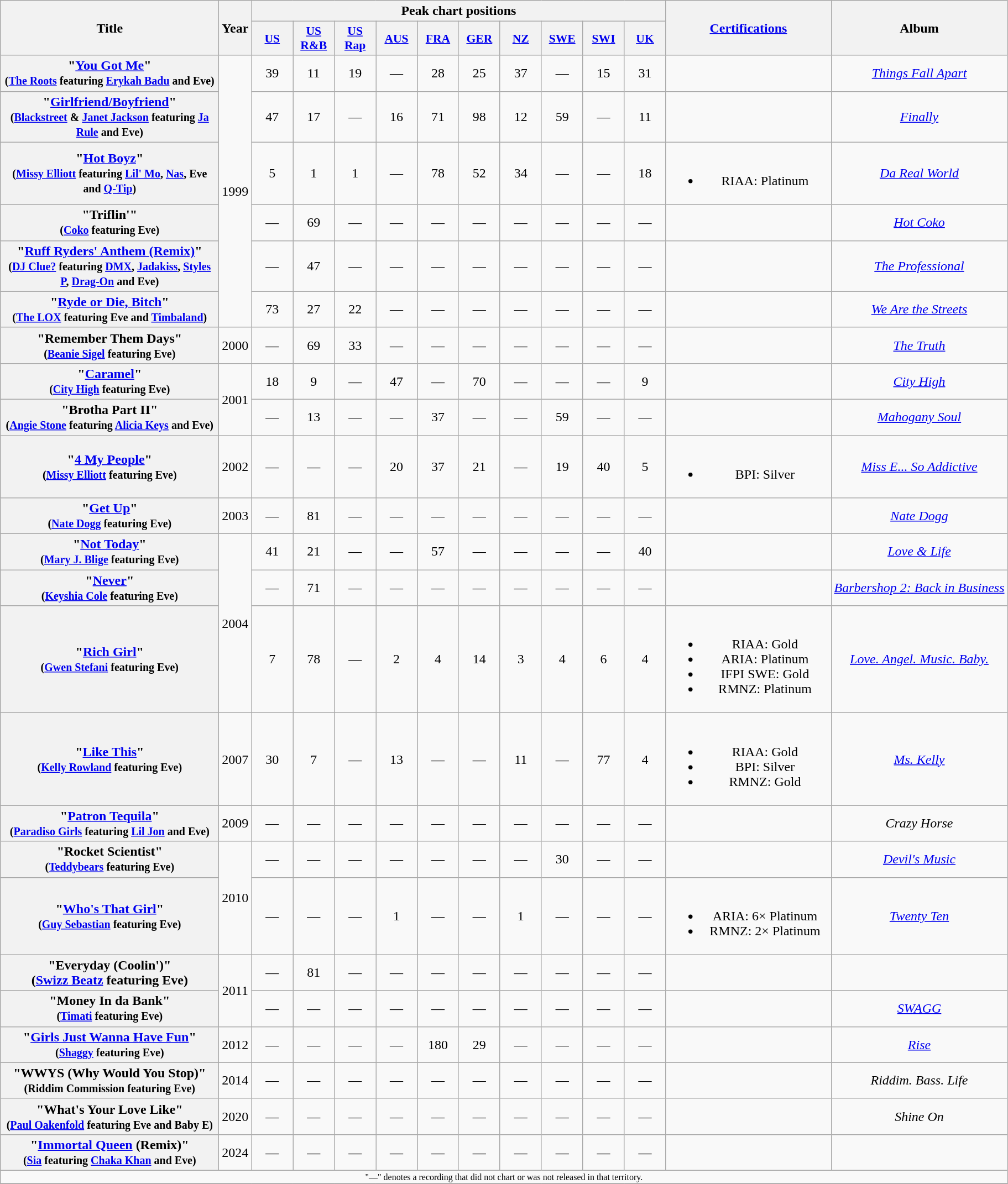<table class="wikitable plainrowheaders" style="text-align:center;">
<tr>
<th scope="col" rowspan="2" style="width:16em;">Title</th>
<th scope="col" rowspan="2">Year</th>
<th scope="col" colspan="10">Peak chart positions</th>
<th scope="col" rowspan="2" style="width:12em;"><a href='#'>Certifications</a></th>
<th scope="col" rowspan="2">Album</th>
</tr>
<tr>
<th scope="col" style="width:3em;font-size:90%"><a href='#'>US</a><br></th>
<th scope="col" style="width:3em;font-size:90%"><a href='#'>US<br>R&B</a><br></th>
<th scope="col" style="width:3em;font-size:90%"><a href='#'>US<br>Rap</a><br></th>
<th scope="col" style="width:3em;font-size:90%"><a href='#'>AUS</a><br></th>
<th scope="col" style="width:3em;font-size:90%;"><a href='#'>FRA</a><br></th>
<th scope="col" style="width:3em;font-size:90%"><a href='#'>GER</a><br></th>
<th scope="col" style="width:3em;font-size:90%"><a href='#'>NZ</a><br></th>
<th scope="col" style="width:3em;font-size:90%"><a href='#'>SWE</a><br></th>
<th scope="col" style="width:3em;font-size:90%"><a href='#'>SWI</a><br></th>
<th scope="col" style="width:3em;font-size:90%"><a href='#'>UK</a><br></th>
</tr>
<tr>
<th scope="row">"<a href='#'>You Got Me</a>"<br><small>(<a href='#'>The Roots</a> featuring <a href='#'>Erykah Badu</a> and Eve)</small></th>
<td rowspan="6">1999</td>
<td>39</td>
<td>11</td>
<td>19</td>
<td>—</td>
<td>28</td>
<td>25</td>
<td>37</td>
<td>—</td>
<td>15</td>
<td>31</td>
<td></td>
<td><em><a href='#'>Things Fall Apart</a></em></td>
</tr>
<tr>
<th scope="row">"<a href='#'>Girlfriend/Boyfriend</a>"<br><small>(<a href='#'>Blackstreet</a> & <a href='#'>Janet Jackson</a> featuring <a href='#'>Ja Rule</a> and Eve)</small></th>
<td>47</td>
<td>17</td>
<td>—</td>
<td>16</td>
<td>71</td>
<td>98</td>
<td>12</td>
<td>59</td>
<td>—</td>
<td>11</td>
<td></td>
<td><em><a href='#'>Finally</a></em></td>
</tr>
<tr>
<th scope="row">"<a href='#'>Hot Boyz</a>"<br><small>(<a href='#'>Missy Elliott</a> featuring <a href='#'>Lil' Mo</a>, <a href='#'>Nas</a>, Eve and <a href='#'>Q-Tip</a>)</small></th>
<td>5</td>
<td>1</td>
<td>1</td>
<td>—</td>
<td>78</td>
<td>52</td>
<td>34</td>
<td>—</td>
<td>—</td>
<td>18</td>
<td><br><ul><li>RIAA: Platinum</li></ul></td>
<td><em><a href='#'>Da Real World</a></em></td>
</tr>
<tr>
<th scope="row">"Triflin'"<br><small>(<a href='#'>Coko</a> featuring Eve)</small></th>
<td>—</td>
<td>69</td>
<td>—</td>
<td>—</td>
<td>—</td>
<td>—</td>
<td>—</td>
<td>—</td>
<td>—</td>
<td>—</td>
<td></td>
<td><em><a href='#'>Hot Coko</a></em></td>
</tr>
<tr>
<th scope="row">"<a href='#'>Ruff Ryders' Anthem (Remix)</a>"<br><small>(<a href='#'>DJ Clue?</a> featuring <a href='#'>DMX</a>, <a href='#'>Jadakiss</a>, <a href='#'>Styles P</a>, <a href='#'>Drag-On</a> and Eve)</small></th>
<td>—</td>
<td>47</td>
<td>—</td>
<td>—</td>
<td>—</td>
<td>—</td>
<td>—</td>
<td>—</td>
<td>—</td>
<td>—</td>
<td></td>
<td><em><a href='#'>The Professional</a></em></td>
</tr>
<tr>
<th scope="row">"<a href='#'>Ryde or Die, Bitch</a>"<br><small>(<a href='#'>The LOX</a> featuring Eve and <a href='#'>Timbaland</a>)</small></th>
<td>73</td>
<td>27</td>
<td>22</td>
<td>—</td>
<td>—</td>
<td>—</td>
<td>—</td>
<td>—</td>
<td>—</td>
<td>—</td>
<td></td>
<td><em><a href='#'>We Are the Streets</a></em></td>
</tr>
<tr>
<th scope="row">"Remember Them Days"<br><small>(<a href='#'>Beanie Sigel</a> featuring Eve)</small></th>
<td>2000</td>
<td>—</td>
<td>69</td>
<td>33</td>
<td>—</td>
<td>—</td>
<td>—</td>
<td>—</td>
<td>—</td>
<td>—</td>
<td>—</td>
<td></td>
<td><em><a href='#'>The Truth</a></em></td>
</tr>
<tr>
<th scope="row">"<a href='#'>Caramel</a>"<br><small>(<a href='#'>City High</a> featuring Eve)</small></th>
<td rowspan="2">2001</td>
<td>18</td>
<td>9</td>
<td>—</td>
<td>47</td>
<td>—</td>
<td>70</td>
<td>—</td>
<td>—</td>
<td>—</td>
<td>9</td>
<td></td>
<td><em><a href='#'>City High</a></em></td>
</tr>
<tr>
<th scope="row">"Brotha Part II"<br><small>(<a href='#'>Angie Stone</a> featuring <a href='#'>Alicia Keys</a> and Eve)</small></th>
<td>—</td>
<td>13</td>
<td>—</td>
<td>—</td>
<td>37</td>
<td>—</td>
<td>—</td>
<td>59</td>
<td>—</td>
<td>—</td>
<td></td>
<td><em><a href='#'>Mahogany Soul</a></em></td>
</tr>
<tr>
<th scope="row">"<a href='#'>4 My People</a>"<br><small>(<a href='#'>Missy Elliott</a> featuring Eve)</small></th>
<td>2002</td>
<td>—</td>
<td>—</td>
<td>—</td>
<td>20</td>
<td>37</td>
<td>21</td>
<td>—</td>
<td>19</td>
<td>40</td>
<td>5</td>
<td><br><ul><li>BPI: Silver</li></ul></td>
<td><em><a href='#'>Miss E... So Addictive</a></em></td>
</tr>
<tr>
<th scope="row">"<a href='#'>Get Up</a>"<br><small>(<a href='#'>Nate Dogg</a> featuring Eve)</small></th>
<td>2003</td>
<td>—</td>
<td>81</td>
<td>—</td>
<td>—</td>
<td>—</td>
<td>—</td>
<td>—</td>
<td>—</td>
<td>—</td>
<td>—</td>
<td></td>
<td><em><a href='#'>Nate Dogg</a></em></td>
</tr>
<tr>
<th scope="row">"<a href='#'>Not Today</a>"<br><small>(<a href='#'>Mary J. Blige</a> featuring Eve)</small></th>
<td rowspan="3">2004</td>
<td>41</td>
<td>21</td>
<td>—</td>
<td>—</td>
<td>57</td>
<td>—</td>
<td>—</td>
<td>—</td>
<td>—</td>
<td>40</td>
<td></td>
<td><em><a href='#'>Love & Life</a></em></td>
</tr>
<tr>
<th scope="row">"<a href='#'>Never</a>"<br><small>(<a href='#'>Keyshia Cole</a> featuring Eve)</small></th>
<td>—</td>
<td>71</td>
<td>—</td>
<td>—</td>
<td>—</td>
<td>—</td>
<td>—</td>
<td>—</td>
<td>—</td>
<td>—</td>
<td></td>
<td><em><a href='#'>Barbershop 2: Back in Business</a></em></td>
</tr>
<tr>
<th scope="row">"<a href='#'>Rich Girl</a>"<br><small>(<a href='#'>Gwen Stefani</a> featuring Eve)</small></th>
<td>7</td>
<td>78</td>
<td>—</td>
<td>2</td>
<td>4</td>
<td>14</td>
<td>3</td>
<td>4</td>
<td>6</td>
<td>4</td>
<td><br><ul><li>RIAA: Gold</li><li>ARIA: Platinum</li><li>IFPI SWE: Gold</li><li>RMNZ: Platinum</li></ul></td>
<td><em><a href='#'>Love. Angel. Music. Baby.</a></em></td>
</tr>
<tr>
<th scope="row">"<a href='#'>Like This</a>"<br><small>(<a href='#'>Kelly Rowland</a> featuring Eve)</small></th>
<td>2007</td>
<td>30</td>
<td>7</td>
<td>—</td>
<td>13</td>
<td>—</td>
<td>—</td>
<td>11</td>
<td>—</td>
<td>77</td>
<td>4</td>
<td><br><ul><li>RIAA: Gold</li><li>BPI: Silver</li><li>RMNZ: Gold</li></ul></td>
<td><em><a href='#'>Ms. Kelly</a></em></td>
</tr>
<tr>
<th scope="row">"<a href='#'>Patron Tequila</a>"<br><small>(<a href='#'>Paradiso Girls</a> featuring <a href='#'>Lil Jon</a> and Eve)</small></th>
<td>2009</td>
<td>—</td>
<td>—</td>
<td>—</td>
<td>—</td>
<td>—</td>
<td>—</td>
<td>—</td>
<td>—</td>
<td>—</td>
<td>—</td>
<td></td>
<td><em>Crazy Horse</em></td>
</tr>
<tr>
<th scope="row">"Rocket Scientist"<br><small>(<a href='#'>Teddybears</a> featuring Eve)</small></th>
<td rowspan="2">2010</td>
<td>—</td>
<td>—</td>
<td>—</td>
<td>—</td>
<td>—</td>
<td>—</td>
<td>—</td>
<td>30</td>
<td>—</td>
<td>—</td>
<td></td>
<td><em><a href='#'>Devil's Music</a></em></td>
</tr>
<tr>
<th scope="row">"<a href='#'>Who's That Girl</a>"<br><small>(<a href='#'>Guy Sebastian</a> featuring Eve)</small></th>
<td>—</td>
<td>—</td>
<td>—</td>
<td>1</td>
<td>—</td>
<td>—</td>
<td>1</td>
<td>—</td>
<td>—</td>
<td>—</td>
<td><br><ul><li>ARIA: 6× Platinum</li><li>RMNZ: 2× Platinum</li></ul></td>
<td><em><a href='#'>Twenty Ten</a></em></td>
</tr>
<tr>
<th scope="row">"Everyday (Coolin')"<br><span>(<a href='#'>Swizz Beatz</a> featuring Eve)</span></th>
<td rowspan="2">2011</td>
<td>—</td>
<td>81</td>
<td>—</td>
<td>—</td>
<td>—</td>
<td>—</td>
<td>—</td>
<td>—</td>
<td>—</td>
<td>—</td>
<td></td>
<td></td>
</tr>
<tr>
<th scope="row">"Money In da Bank"<br><small>(<a href='#'>Timati</a> featuring Eve)</small></th>
<td>—</td>
<td>—</td>
<td>—</td>
<td>—</td>
<td>—</td>
<td>—</td>
<td>—</td>
<td>—</td>
<td>—</td>
<td>—</td>
<td></td>
<td><em><a href='#'>SWAGG</a></em></td>
</tr>
<tr>
<th scope="row">"<a href='#'>Girls Just Wanna Have Fun</a>"<br><small>(<a href='#'>Shaggy</a> featuring Eve)</small></th>
<td>2012</td>
<td>—</td>
<td>—</td>
<td>—</td>
<td>—</td>
<td>180</td>
<td>29</td>
<td>—</td>
<td>—</td>
<td>—</td>
<td>—</td>
<td></td>
<td><em><a href='#'>Rise</a></em></td>
</tr>
<tr>
<th scope="row">"WWYS (Why Would You Stop)"<br><small>(Riddim Commission featuring Eve)</small></th>
<td>2014</td>
<td>—</td>
<td>—</td>
<td>—</td>
<td>—</td>
<td>—</td>
<td>—</td>
<td>—</td>
<td>—</td>
<td>—</td>
<td>—</td>
<td></td>
<td><em>Riddim. Bass. Life</em></td>
</tr>
<tr>
<th scope="row">"What's Your Love Like"<br><small>(<a href='#'>Paul Oakenfold</a> featuring Eve and Baby E)</small></th>
<td>2020</td>
<td>—</td>
<td>—</td>
<td>—</td>
<td>—</td>
<td>—</td>
<td>—</td>
<td>—</td>
<td>—</td>
<td>—</td>
<td>—</td>
<td></td>
<td><em>Shine On</em></td>
</tr>
<tr>
<th scope="row">"<a href='#'>Immortal Queen</a> (Remix)"<br><small>(<a href='#'>Sia</a> featuring <a href='#'>Chaka Khan</a> and Eve)</small></th>
<td>2024</td>
<td>—</td>
<td>—</td>
<td>—</td>
<td>—</td>
<td>—</td>
<td>—</td>
<td>—</td>
<td>—</td>
<td>—</td>
<td>—</td>
<td></td>
<td></td>
</tr>
<tr>
<td colspan="16" style="text-align:center; font-size:8pt;">"—" denotes a recording that did not chart or was not released in that territory.</td>
</tr>
<tr>
</tr>
</table>
